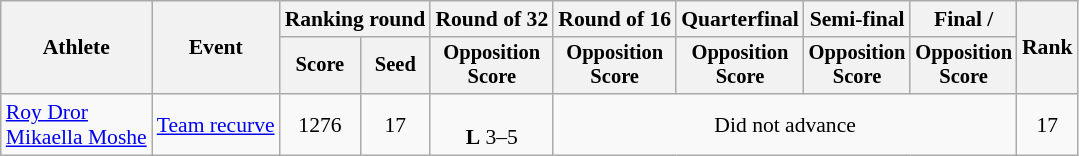<table class=wikitable style=font-size:90%;text-align:center>
<tr>
<th rowspan=2>Athlete</th>
<th rowspan=2>Event</th>
<th colspan=2>Ranking round</th>
<th>Round of 32</th>
<th>Round of 16</th>
<th>Quarterfinal</th>
<th>Semi-final</th>
<th>Final / </th>
<th rowspan=2>Rank</th>
</tr>
<tr style=font-size:95%>
<th>Score</th>
<th>Seed</th>
<th>Opposition<br>Score</th>
<th>Opposition<br>Score</th>
<th>Opposition<br>Score</th>
<th>Opposition<br>Score</th>
<th>Opposition<br>Score</th>
</tr>
<tr>
<td align=left><a href='#'>Roy Dror</a><br><a href='#'>Mikaella Moshe</a></td>
<td align=left><a href='#'>Team recurve</a></td>
<td>1276</td>
<td>17</td>
<td><br> <strong>L</strong> 3–5</td>
<td colspan=4>Did not advance</td>
<td>17</td>
</tr>
</table>
